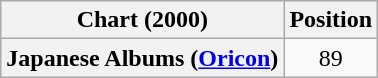<table class="wikitable sortable plainrowheaders">
<tr>
<th scope="col">Chart (2000)</th>
<th scope="col">Position</th>
</tr>
<tr>
<th scope="row">Japanese Albums (<a href='#'>Oricon</a>)</th>
<td align="center">89</td>
</tr>
</table>
